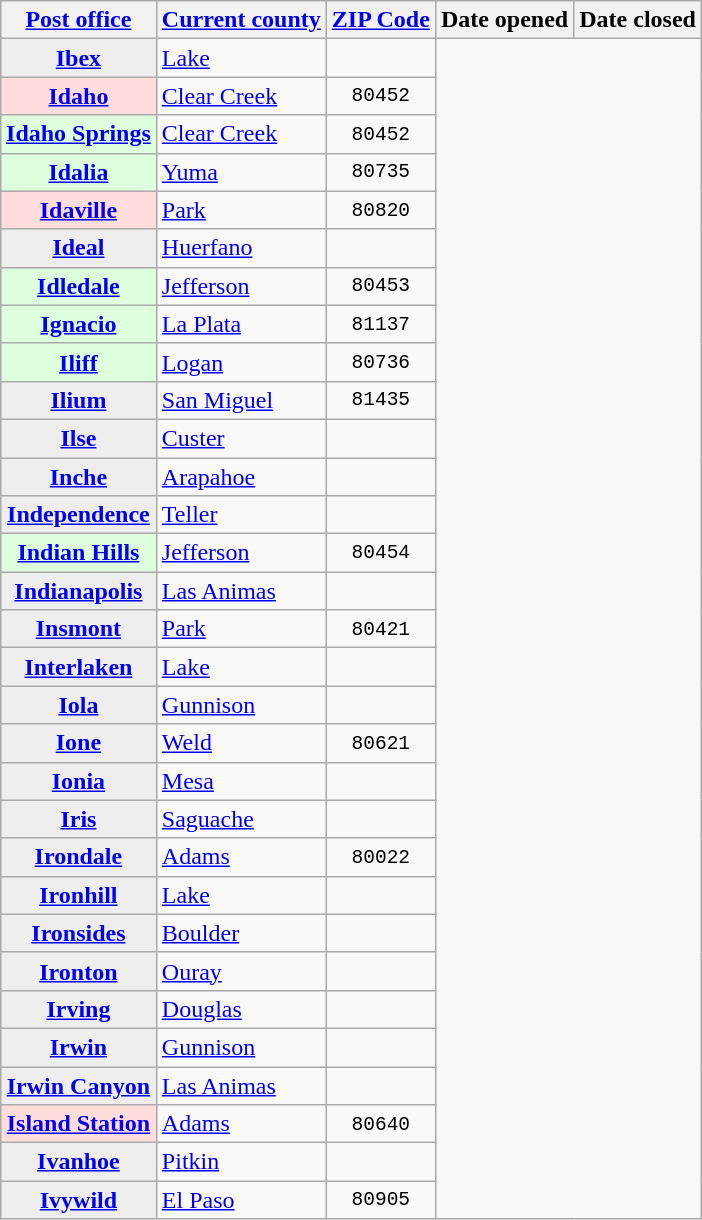<table class="wikitable sortable  plainrowheaders" style="margin:auto;">
<tr>
<th scope=col><a href='#'>Post office</a></th>
<th scope=col><a href='#'>Current county</a></th>
<th scope=col><a href='#'>ZIP Code</a></th>
<th scope=col>Date opened</th>
<th scope=col>Date closed</th>
</tr>
<tr>
<th scope=row rowspan=2 style="background-color:#EEEEEE;"><a href='#'>Ibex</a></th>
<td rowspan=2><a href='#'>Lake</a></td>
<td rowspan=2 align=center style="font-family:monospace;"><br>
</td>
</tr>
<tr>
</tr>
<tr>
<th scope=row rowspan=1 style="background-color:#FFDDDD;"><a href='#'>Idaho</a></th>
<td rowspan=1><a href='#'>Clear Creek</a></td>
<td rowspan=1 align=center style="font-family:monospace;">80452<br>
</td>
</tr>
<tr>
<th scope=row rowspan=1 style="background-color:#DDFFDD;"><a href='#'>Idaho Springs</a></th>
<td rowspan=1><a href='#'>Clear Creek</a></td>
<td rowspan=1 align=center style="font-family:monospace;">80452<br>
</td>
</tr>
<tr>
<th scope=row rowspan=1 style="background-color:#DDFFDD;"><a href='#'>Idalia</a></th>
<td rowspan=1><a href='#'>Yuma</a></td>
<td rowspan=1 align=center style="font-family:monospace;">80735<br>
</td>
</tr>
<tr>
<th scope=row rowspan=1 style="background-color:#FFDDDD;"><a href='#'>Idaville</a></th>
<td rowspan=1><a href='#'>Park</a></td>
<td rowspan=1 align=center style="font-family:monospace;">80820<br>
</td>
</tr>
<tr>
<th scope=row rowspan=1 style="background-color:#EEEEEE;"><a href='#'>Ideal</a></th>
<td rowspan=1><a href='#'>Huerfano</a></td>
<td rowspan=1 align=center style="font-family:monospace;"><br>
</td>
</tr>
<tr>
<th scope=row rowspan=1 style="background-color:#DDFFDD;"><a href='#'>Idledale</a></th>
<td rowspan=1><a href='#'>Jefferson</a></td>
<td rowspan=1 align=center style="font-family:monospace;">80453<br>
</td>
</tr>
<tr>
<th scope=row rowspan=1 style="background-color:#DDFFDD;"><a href='#'>Ignacio</a></th>
<td rowspan=1><a href='#'>La Plata</a></td>
<td rowspan=1 align=center style="font-family:monospace;">81137<br>
</td>
</tr>
<tr>
<th scope=row rowspan=2 style="background-color:#DDFFDD;"><a href='#'>Iliff</a></th>
<td rowspan=2><a href='#'>Logan</a></td>
<td rowspan=2 align=center style="font-family:monospace;">80736<br>
</td>
</tr>
<tr>
</tr>
<tr>
<th scope=row rowspan=2 style="background-color:#EEEEEE;"><a href='#'>Ilium</a></th>
<td rowspan=2><a href='#'>San Miguel</a></td>
<td rowspan=2 align=center style="font-family:monospace;">81435<br>
</td>
</tr>
<tr>
</tr>
<tr>
<th scope=row rowspan=3 style="background-color:#EEEEEE;"><a href='#'>Ilse</a></th>
<td rowspan=3><a href='#'>Custer</a></td>
<td rowspan=3 align=center style="font-family:monospace;"><br>
</td>
</tr>
<tr>
</tr>
<tr>
</tr>
<tr>
<th scope=row rowspan=1 style="background-color:#EEEEEE;"><a href='#'>Inche</a></th>
<td rowspan=1><a href='#'>Arapahoe</a></td>
<td rowspan=1 align=center style="font-family:monospace;"><br>
</td>
</tr>
<tr>
<th scope=row rowspan=1 style="background-color:#EEEEEE;"><a href='#'>Independence</a></th>
<td rowspan=1><a href='#'>Teller</a></td>
<td rowspan=1 align=center style="font-family:monospace;"><br>
</td>
</tr>
<tr>
<th scope=row rowspan=1 style="background-color:#DDFFDD;"><a href='#'>Indian Hills</a></th>
<td rowspan=1><a href='#'>Jefferson</a></td>
<td rowspan=1 align=center style="font-family:monospace;">80454<br>
</td>
</tr>
<tr>
<th scope=row rowspan=1 style="background-color:#EEEEEE;"><a href='#'>Indianapolis</a></th>
<td rowspan=1><a href='#'>Las Animas</a></td>
<td rowspan=1 align=center style="font-family:monospace;"><br>
</td>
</tr>
<tr>
<th scope=row rowspan=1 style="background-color:#EEEEEE;"><a href='#'>Insmont</a></th>
<td rowspan=1><a href='#'>Park</a></td>
<td rowspan=1 align=center style="font-family:monospace;">80421<br>
</td>
</tr>
<tr>
<th scope=row rowspan=2 style="background-color:#EEEEEE;"><a href='#'>Interlaken</a></th>
<td rowspan=2><a href='#'>Lake</a></td>
<td rowspan=2 align=center style="font-family:monospace;"><br>
</td>
</tr>
<tr>
</tr>
<tr>
<th scope=row rowspan=1 style="background-color:#EEEEEE;"><a href='#'>Iola</a></th>
<td rowspan=1><a href='#'>Gunnison</a></td>
<td rowspan=1 align=center style="font-family:monospace;"><br>
</td>
</tr>
<tr>
<th scope=row rowspan=1 style="background-color:#EEEEEE;"><a href='#'>Ione</a></th>
<td rowspan=1><a href='#'>Weld</a></td>
<td rowspan=1 align=center style="font-family:monospace;">80621<br>
</td>
</tr>
<tr>
<th scope=row rowspan=1 style="background-color:#EEEEEE;"><a href='#'>Ionia</a></th>
<td rowspan=1><a href='#'>Mesa</a></td>
<td rowspan=1 align=center style="font-family:monospace;"><br>
</td>
</tr>
<tr>
<th scope=row rowspan=2 style="background-color:#EEEEEE;"><a href='#'>Iris</a></th>
<td rowspan=2><a href='#'>Saguache</a></td>
<td rowspan=2 align=center style="font-family:monospace;"><br>
</td>
</tr>
<tr>
</tr>
<tr>
<th scope=row rowspan=1 style="background-color:#EEEEEE;"><a href='#'>Irondale</a></th>
<td rowspan=1><a href='#'>Adams</a></td>
<td rowspan=1 align=center style="font-family:monospace;">80022<br>
</td>
</tr>
<tr>
<th scope=row rowspan=1 style="background-color:#EEEEEE;"><a href='#'>Ironhill</a></th>
<td rowspan=1><a href='#'>Lake</a></td>
<td rowspan=1 align=center style="font-family:monospace;"><br>
</td>
</tr>
<tr>
<th scope=row rowspan=1 style="background-color:#EEEEEE;"><a href='#'>Ironsides</a></th>
<td rowspan=1><a href='#'>Boulder</a></td>
<td rowspan=1 align=center style="font-family:monospace;"><br>
</td>
</tr>
<tr>
<th scope=row rowspan=2 style="background-color:#EEEEEE;"><a href='#'>Ironton</a></th>
<td rowspan=2><a href='#'>Ouray</a></td>
<td rowspan=2 align=center style="font-family:monospace;"><br>
</td>
</tr>
<tr>
</tr>
<tr>
<th scope=row rowspan=1 style="background-color:#EEEEEE;"><a href='#'>Irving</a></th>
<td rowspan=1><a href='#'>Douglas</a></td>
<td rowspan=1 align=center style="font-family:monospace;"><br>
</td>
</tr>
<tr>
<th scope=row rowspan=2 style="background-color:#EEEEEE;"><a href='#'>Irwin</a></th>
<td rowspan=2><a href='#'>Gunnison</a></td>
<td rowspan=2 align=center style="font-family:monospace;"><br>
</td>
</tr>
<tr>
</tr>
<tr>
<th scope=row rowspan=1 style="background-color:#EEEEEE;"><a href='#'>Irwin Canyon</a></th>
<td rowspan=1><a href='#'>Las Animas</a></td>
<td rowspan=1 align=center style="font-family:monospace;"><br>
</td>
</tr>
<tr>
<th scope=row rowspan=1 style="background-color:#FFDDDD;"><a href='#'>Island Station</a></th>
<td rowspan=1><a href='#'>Adams</a></td>
<td rowspan=1 align=center style="font-family:monospace;">80640<br>
</td>
</tr>
<tr>
<th scope=row rowspan=3 style="background-color:#EEEEEE;"><a href='#'>Ivanhoe</a></th>
<td rowspan=3><a href='#'>Pitkin</a></td>
<td rowspan=3 align=center style="font-family:monospace;"><br>
</td>
</tr>
<tr>
</tr>
<tr>
</tr>
<tr>
<th scope=row rowspan=1 style="background-color:#EEEEEE;"><a href='#'>Ivywild</a></th>
<td rowspan=1><a href='#'>El Paso</a></td>
<td rowspan=1 align=center style="font-family:monospace;">80905<br>
</td>
</tr>
</table>
